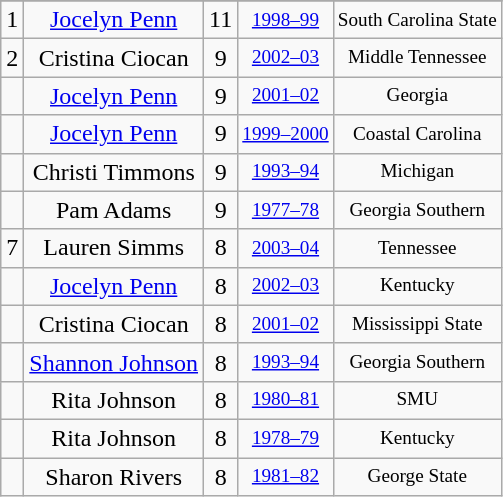<table class="wikitable sortable" style="text-align: center">
<tr>
</tr>
<tr>
<td>1</td>
<td><a href='#'>Jocelyn Penn</a></td>
<td>11</td>
<td style="font-size:80%;"><a href='#'>1998–99</a></td>
<td style="font-size:80%;">South Carolina State</td>
</tr>
<tr>
<td>2</td>
<td>Cristina Ciocan</td>
<td>9</td>
<td style="font-size:80%;"><a href='#'>2002–03</a></td>
<td style="font-size:80%;">Middle Tennessee</td>
</tr>
<tr>
<td></td>
<td><a href='#'>Jocelyn Penn</a></td>
<td>9</td>
<td style="font-size:80%;"><a href='#'>2001–02</a></td>
<td style="font-size:80%;">Georgia</td>
</tr>
<tr>
<td></td>
<td><a href='#'>Jocelyn Penn</a></td>
<td>9</td>
<td style="font-size:80%;"><a href='#'>1999–2000</a></td>
<td style="font-size:80%;">Coastal Carolina</td>
</tr>
<tr>
<td></td>
<td>Christi Timmons</td>
<td>9</td>
<td style="font-size:80%;"><a href='#'>1993–94</a></td>
<td style="font-size:80%;">Michigan</td>
</tr>
<tr>
<td></td>
<td>Pam Adams</td>
<td>9</td>
<td style="font-size:80%;"><a href='#'>1977–78</a></td>
<td style="font-size:80%;">Georgia Southern</td>
</tr>
<tr>
<td>7</td>
<td>Lauren Simms</td>
<td>8</td>
<td style="font-size:80%;"><a href='#'>2003–04</a></td>
<td style="font-size:80%;">Tennessee</td>
</tr>
<tr>
<td></td>
<td><a href='#'>Jocelyn Penn</a></td>
<td>8</td>
<td style="font-size:80%;"><a href='#'>2002–03</a></td>
<td style="font-size:80%;">Kentucky</td>
</tr>
<tr>
<td></td>
<td>Cristina Ciocan</td>
<td>8</td>
<td style="font-size:80%;"><a href='#'>2001–02</a></td>
<td style="font-size:80%;">Mississippi State</td>
</tr>
<tr>
<td></td>
<td><a href='#'>Shannon Johnson</a></td>
<td>8</td>
<td style="font-size:80%;"><a href='#'>1993–94</a></td>
<td style="font-size:80%;">Georgia Southern</td>
</tr>
<tr>
<td></td>
<td>Rita Johnson</td>
<td>8</td>
<td style="font-size:80%;"><a href='#'>1980–81</a></td>
<td style="font-size:80%;">SMU</td>
</tr>
<tr>
<td></td>
<td>Rita Johnson</td>
<td>8</td>
<td style="font-size:80%;"><a href='#'>1978–79</a></td>
<td style="font-size:80%;">Kentucky</td>
</tr>
<tr>
<td></td>
<td>Sharon Rivers</td>
<td>8</td>
<td style="font-size:80%;"><a href='#'>1981–82</a></td>
<td style="font-size:80%;">George State</td>
</tr>
</table>
